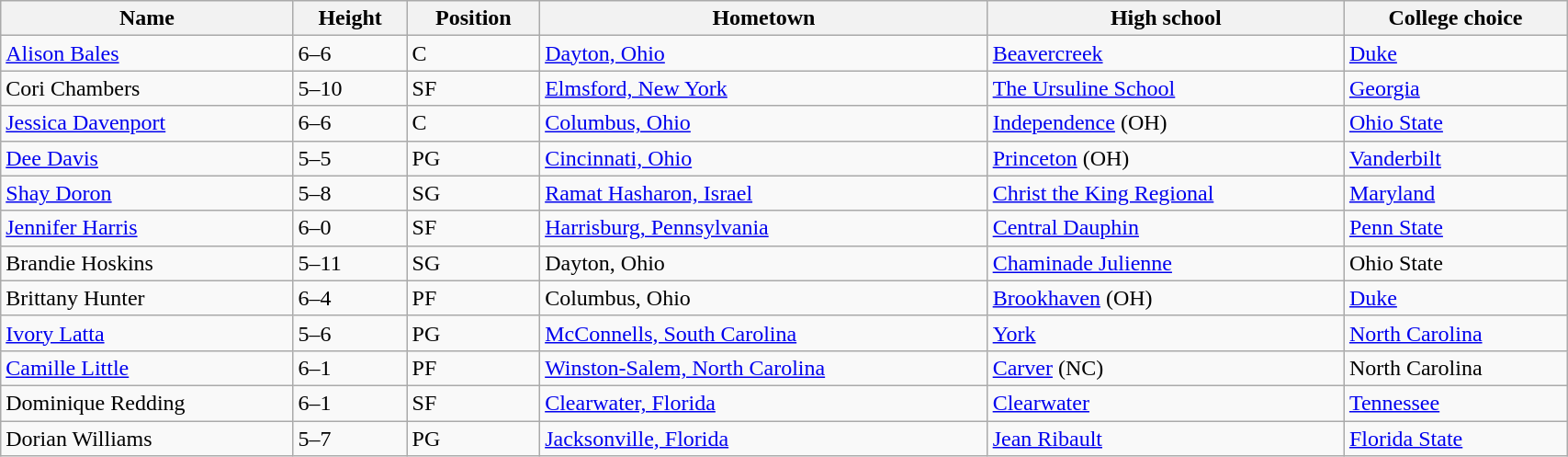<table class="wikitable sortable" style="width: 90%">
<tr>
<th>Name</th>
<th>Height</th>
<th>Position</th>
<th>Hometown</th>
<th>High school</th>
<th>College choice</th>
</tr>
<tr>
<td><a href='#'>Alison Bales</a></td>
<td>6–6</td>
<td>C</td>
<td><a href='#'>Dayton, Ohio</a></td>
<td><a href='#'>Beavercreek</a></td>
<td><a href='#'>Duke</a></td>
</tr>
<tr>
<td>Cori Chambers</td>
<td>5–10</td>
<td>SF</td>
<td><a href='#'>Elmsford, New York</a></td>
<td><a href='#'>The Ursuline School</a></td>
<td><a href='#'>Georgia</a></td>
</tr>
<tr>
<td><a href='#'>Jessica Davenport</a></td>
<td>6–6</td>
<td>C</td>
<td><a href='#'>Columbus, Ohio</a></td>
<td><a href='#'>Independence</a> (OH)</td>
<td><a href='#'>Ohio State</a></td>
</tr>
<tr>
<td><a href='#'>Dee Davis</a></td>
<td>5–5</td>
<td>PG</td>
<td><a href='#'>Cincinnati, Ohio</a></td>
<td><a href='#'>Princeton</a> (OH)</td>
<td><a href='#'>Vanderbilt</a></td>
</tr>
<tr>
<td><a href='#'>Shay Doron</a></td>
<td>5–8</td>
<td>SG</td>
<td><a href='#'>Ramat Hasharon, Israel</a></td>
<td><a href='#'>Christ the King Regional</a></td>
<td><a href='#'>Maryland</a></td>
</tr>
<tr>
<td><a href='#'>Jennifer Harris</a></td>
<td>6–0</td>
<td>SF</td>
<td><a href='#'>Harrisburg, Pennsylvania</a></td>
<td><a href='#'>Central Dauphin</a></td>
<td><a href='#'>Penn State</a></td>
</tr>
<tr>
<td>Brandie Hoskins</td>
<td>5–11</td>
<td>SG</td>
<td>Dayton, Ohio</td>
<td><a href='#'>Chaminade Julienne</a></td>
<td>Ohio State</td>
</tr>
<tr>
<td>Brittany Hunter</td>
<td>6–4</td>
<td>PF</td>
<td>Columbus, Ohio</td>
<td><a href='#'>Brookhaven</a> (OH)</td>
<td><a href='#'>Duke</a></td>
</tr>
<tr>
<td><a href='#'>Ivory Latta</a></td>
<td>5–6</td>
<td>PG</td>
<td><a href='#'>McConnells, South Carolina</a></td>
<td><a href='#'>York</a></td>
<td><a href='#'>North Carolina</a></td>
</tr>
<tr>
<td><a href='#'>Camille Little</a></td>
<td>6–1</td>
<td>PF</td>
<td><a href='#'>Winston-Salem, North Carolina</a></td>
<td><a href='#'>Carver</a> (NC)</td>
<td>North Carolina</td>
</tr>
<tr>
<td>Dominique Redding</td>
<td>6–1</td>
<td>SF</td>
<td><a href='#'>Clearwater, Florida</a></td>
<td><a href='#'>Clearwater</a></td>
<td><a href='#'>Tennessee</a></td>
</tr>
<tr>
<td>Dorian Williams</td>
<td>5–7</td>
<td>PG</td>
<td><a href='#'>Jacksonville, Florida</a></td>
<td><a href='#'>Jean Ribault</a></td>
<td><a href='#'>Florida State</a></td>
</tr>
</table>
